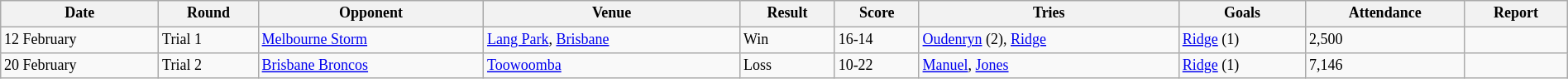<table class="wikitable" style="font-size:75%;" width="100%">
<tr>
<th>Date</th>
<th>Round</th>
<th>Opponent</th>
<th>Venue</th>
<th>Result</th>
<th>Score</th>
<th>Tries</th>
<th>Goals</th>
<th>Attendance</th>
<th>Report</th>
</tr>
<tr>
<td>12 February</td>
<td>Trial 1</td>
<td> <a href='#'>Melbourne Storm</a></td>
<td><a href='#'>Lang Park</a>, <a href='#'>Brisbane</a></td>
<td>Win</td>
<td>16-14</td>
<td><a href='#'>Oudenryn</a> (2), <a href='#'>Ridge</a></td>
<td><a href='#'>Ridge</a> (1)</td>
<td>2,500</td>
<td></td>
</tr>
<tr>
<td>20 February</td>
<td>Trial 2</td>
<td> <a href='#'>Brisbane Broncos</a></td>
<td><a href='#'>Toowoomba</a></td>
<td>Loss</td>
<td>10-22</td>
<td><a href='#'>Manuel</a>, <a href='#'>Jones</a></td>
<td><a href='#'>Ridge</a> (1)</td>
<td>7,146</td>
<td></td>
</tr>
</table>
